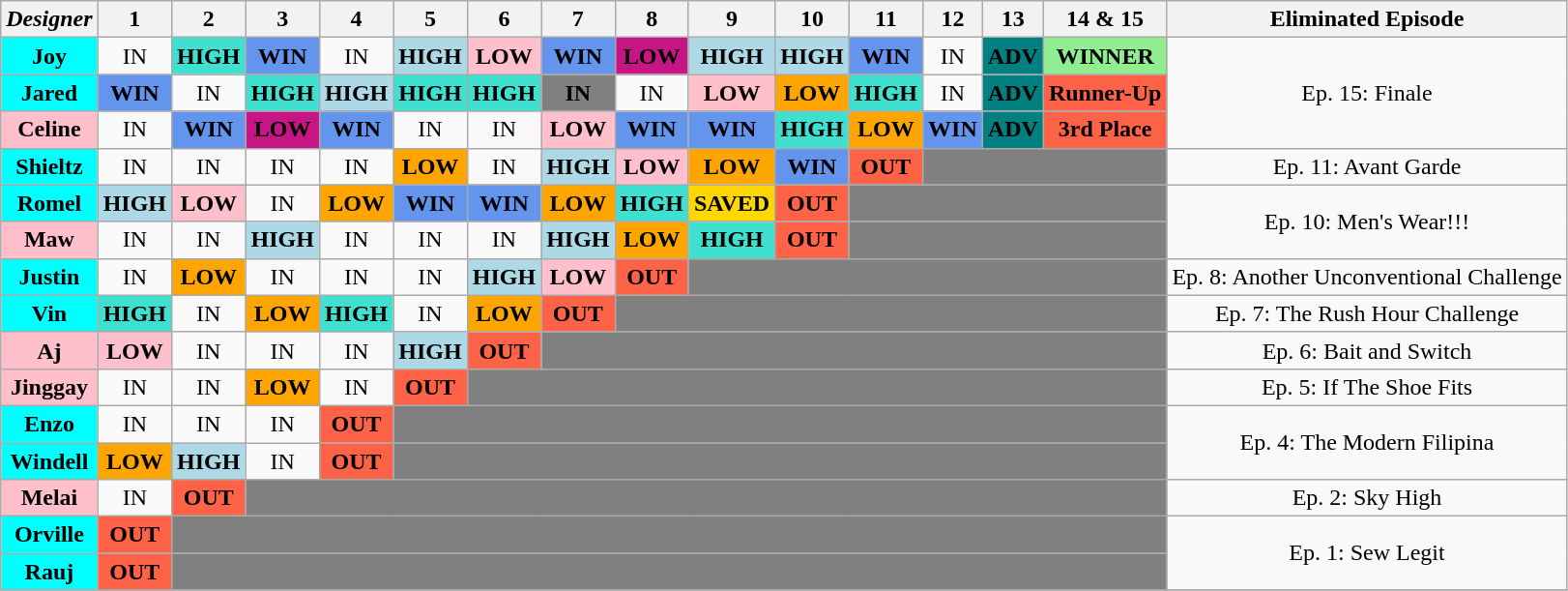<table class="wikitable" style="text-align:center">
<tr>
<th><strong><em>Designer</em></strong></th>
<th>1</th>
<th>2</th>
<th>3   </th>
<th>4</th>
<th>5 </th>
<th>6  </th>
<th>7   </th>
<th>8 </th>
<th>9 </th>
<th>10  </th>
<th>11</th>
<th>12 </th>
<th>13 </th>
<th>14 & 15</th>
<th>Eliminated Episode</th>
</tr>
<tr>
<th style="background:cyan;">Joy</th>
<td>IN</td>
<td bgcolor="turquoise"><strong>HIGH</strong></td>
<td bgcolor="cornflowerblue"><strong>WIN</strong></td>
<td>IN</td>
<td bgcolor="lightblue"><strong>HIGH</strong></td>
<td bgcolor="pink"><strong>LOW</strong></td>
<td bgcolor="cornflowerblue"><strong>WIN</strong></td>
<td style="background:MediumVioletRed;"><strong>LOW</strong></td>
<td bgcolor="lightblue"><strong>HIGH</strong></td>
<td bgcolor="lightblue"><strong>HIGH</strong></td>
<td bgcolor="cornflowerblue"><strong>WIN</strong></td>
<td>IN</td>
<td style="background:teal;"><strong>ADV</strong></td>
<td style="background:lightgreen;"><strong>WINNER</strong></td>
<td rowspan="3">Ep. 15: Finale</td>
</tr>
<tr>
<th style="background:cyan;">Jared</th>
<td bgcolor="cornflowerblue"><strong>WIN</strong></td>
<td>IN</td>
<td bgcolor="turquoise"><strong>HIGH</strong></td>
<td bgcolor="lightblue"><strong>HIGH</strong></td>
<td bgcolor="turquoise"><strong>HIGH</strong></td>
<td bgcolor="turquoise"><strong>HIGH</strong></td>
<td bgcolor="gray"><strong>IN</strong></td>
<td>IN</td>
<td bgcolor="pink"><strong>LOW</strong></td>
<td bgcolor="orange"><strong>LOW</strong></td>
<td bgcolor="turquoise"><strong>HIGH</strong></td>
<td>IN</td>
<td style="background:teal;"><strong>ADV</strong></td>
<td bgcolor="tomato"><strong>Runner-Up</strong></td>
</tr>
<tr>
<th style="background:Pink;">Celine</th>
<td>IN</td>
<td bgcolor="cornflowerblue"><strong>WIN</strong></td>
<td style="background:MediumVioletRed;"><strong>LOW</strong></td>
<td bgcolor="cornflowerblue"><strong>WIN</strong></td>
<td>IN</td>
<td>IN</td>
<td bgcolor="pink"><strong>LOW</strong></td>
<td bgcolor="cornflowerblue"><strong>WIN</strong></td>
<td bgcolor="cornflowerblue"><strong>WIN</strong></td>
<td bgcolor="turquoise"><strong>HIGH</strong></td>
<td bgcolor="orange"><strong>LOW</strong></td>
<td bgcolor="cornflowerblue"><strong>WIN</strong></td>
<td style="background:teal;"><strong>ADV</strong></td>
<td bgcolor="tomato"><strong>3rd Place</strong></td>
</tr>
<tr>
<th style="background:cyan;">Shieltz</th>
<td>IN</td>
<td>IN</td>
<td>IN</td>
<td>IN</td>
<td bgcolor="orange"><strong>LOW</strong></td>
<td>IN</td>
<td bgcolor="lightblue"><strong>HIGH</strong></td>
<td bgcolor="pink"><strong>LOW</strong></td>
<td bgcolor="orange"><strong>LOW</strong></td>
<td bgcolor="cornflowerblue"><strong>WIN</strong></td>
<td bgcolor="tomato"><strong>OUT</strong></td>
<td bgcolor="gray" colspan="3"></td>
<td>Ep. 11: Avant Garde</td>
</tr>
<tr>
<th style="background:cyan;">Romel</th>
<td bgcolor="lightblue"><strong>HIGH</strong></td>
<td bgcolor="pink"><strong>LOW</strong></td>
<td>IN</td>
<td bgcolor="orange"><strong>LOW</strong></td>
<td bgcolor="cornflowerblue"><strong>WIN</strong></td>
<td bgcolor="cornflowerblue"><strong>WIN</strong></td>
<td bgcolor="orange"><strong>LOW</strong></td>
<td bgcolor="turquoise"><strong>HIGH</strong></td>
<td bgcolor="gold"><strong>SAVED</strong></td>
<td bgcolor="tomato"><strong>OUT</strong></td>
<td bgcolor="gray" colspan="4"></td>
<td rowspan="2">Ep. 10: Men's Wear!!!</td>
</tr>
<tr>
<th style="background:Pink;">Maw</th>
<td>IN</td>
<td>IN</td>
<td bgcolor="lightblue"><strong>HIGH</strong></td>
<td>IN</td>
<td>IN</td>
<td>IN</td>
<td bgcolor="lightblue"><strong>HIGH</strong></td>
<td bgcolor="orange"><strong>LOW</strong></td>
<td bgcolor="turquoise"><strong>HIGH</strong></td>
<td bgcolor="tomato"><strong>OUT</strong></td>
<td bgcolor="gray" colspan="4"></td>
</tr>
<tr>
<th style="background:cyan;">Justin</th>
<td>IN</td>
<td bgcolor="orange"><strong>LOW</strong></td>
<td>IN</td>
<td>IN</td>
<td>IN</td>
<td bgcolor="lightblue"><strong>HIGH</strong></td>
<td bgcolor="pink"><strong>LOW</strong></td>
<td bgcolor="tomato"><strong>OUT</strong></td>
<td bgcolor="gray" colspan="6"></td>
<td>Ep. 8: Another Unconventional Challenge</td>
</tr>
<tr>
<th style="background:cyan;">Vin</th>
<td bgcolor="turquoise"><strong>HIGH</strong></td>
<td>IN</td>
<td bgcolor="orange"><strong>LOW</strong></td>
<td bgcolor="turquoise"><strong>HIGH</strong></td>
<td>IN</td>
<td bgcolor="orange"><strong>LOW</strong></td>
<td bgcolor="tomato"><strong>OUT</strong></td>
<td bgcolor="gray" colspan="7"></td>
<td>Ep. 7: The Rush Hour Challenge</td>
</tr>
<tr>
<th style="background:pink;">Aj</th>
<td bgcolor="pink"><strong>LOW</strong></td>
<td>IN</td>
<td>IN</td>
<td>IN</td>
<td bgcolor="lightblue"><strong>HIGH</strong></td>
<td bgcolor="tomato"><strong>OUT</strong></td>
<td bgcolor="gray" colspan="8"></td>
<td>Ep. 6: Bait and Switch</td>
</tr>
<tr>
<th style="background:Pink;">Jinggay</th>
<td>IN</td>
<td>IN</td>
<td bgcolor="orange"><strong>LOW</strong></td>
<td>IN</td>
<td bgcolor="tomato"><strong>OUT</strong></td>
<td bgcolor="gray" colspan="9"></td>
<td>Ep. 5: If The Shoe Fits</td>
</tr>
<tr>
<th style="background:cyan;">Enzo</th>
<td>IN</td>
<td>IN</td>
<td>IN</td>
<td bgcolor="tomato"><strong>OUT</strong></td>
<td bgcolor="gray" colspan="10"></td>
<td rowspan="2">Ep. 4: The Modern Filipina</td>
</tr>
<tr>
<th style="background:cyan;">Windell</th>
<td bgcolor="orange"><strong>LOW</strong></td>
<td bgcolor="lightblue"><strong>HIGH</strong></td>
<td>IN</td>
<td bgcolor="tomato"><strong>OUT</strong></td>
<td bgcolor="gray" colspan="10"></td>
</tr>
<tr>
<th style="background:Pink;">Melai</th>
<td>IN</td>
<td bgcolor="tomato"><strong>OUT</strong></td>
<td bgcolor="gray" colspan="12"></td>
<td>Ep. 2: Sky High</td>
</tr>
<tr>
<th style="background:cyan;">Orville</th>
<td bgcolor="tomato"><strong>OUT</strong></td>
<td bgcolor="gray" colspan="13"></td>
<td rowspan="2">Ep. 1: Sew Legit</td>
</tr>
<tr>
<th style="background:cyan;">Rauj</th>
<td bgcolor="tomato"><strong>OUT</strong></td>
<td bgcolor="gray" colspan="13"></td>
</tr>
<tr>
</tr>
</table>
